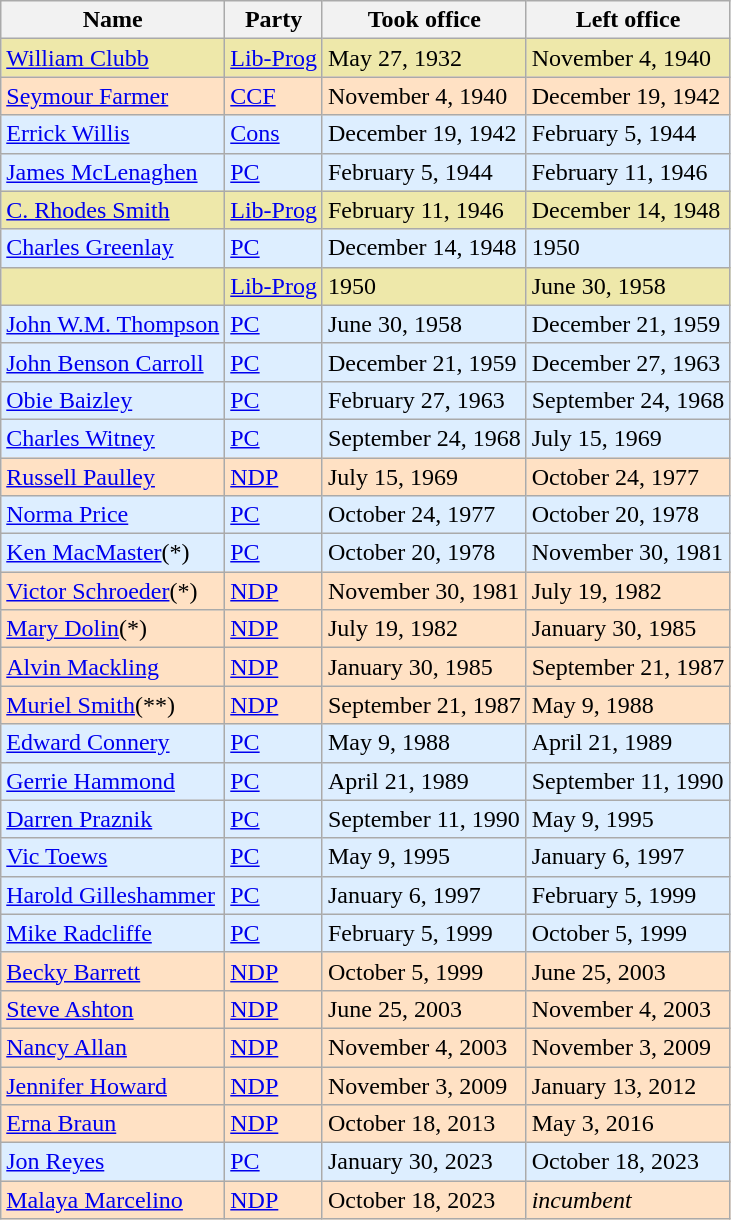<table class="wikitable">
<tr>
<th>Name</th>
<th>Party</th>
<th>Took office</th>
<th>Left office</th>
</tr>
<tr bgcolor=#eee8aa>
<td><a href='#'>William Clubb</a></td>
<td><a href='#'>Lib-Prog</a></td>
<td>May 27, 1932</td>
<td>November 4, 1940</td>
</tr>
<tr bgcolor=#FFE1C4>
<td><a href='#'>Seymour Farmer</a></td>
<td><a href='#'>CCF</a></td>
<td>November 4, 1940</td>
<td>December 19, 1942</td>
</tr>
<tr bgcolor=#DDEEFF>
<td><a href='#'>Errick Willis</a></td>
<td><a href='#'>Cons</a></td>
<td>December 19, 1942</td>
<td>February 5, 1944</td>
</tr>
<tr bgcolor=#DDEEFF>
<td><a href='#'>James McLenaghen</a></td>
<td><a href='#'>PC</a></td>
<td>February 5, 1944</td>
<td>February 11, 1946</td>
</tr>
<tr bgcolor=#eee8aa>
<td><a href='#'>C. Rhodes Smith</a></td>
<td><a href='#'>Lib-Prog</a></td>
<td>February 11, 1946</td>
<td>December 14, 1948</td>
</tr>
<tr bgcolor=#DDEEFF>
<td><a href='#'>Charles Greenlay</a></td>
<td><a href='#'>PC</a></td>
<td>December 14, 1948</td>
<td>1950</td>
</tr>
<tr bgcolor=#eee8aa>
<td></td>
<td><a href='#'>Lib-Prog</a></td>
<td>1950</td>
<td>June 30, 1958</td>
</tr>
<tr bgcolor=#DDEEFF>
<td><a href='#'>John W.M. Thompson</a></td>
<td><a href='#'>PC</a></td>
<td>June 30, 1958</td>
<td>December 21, 1959</td>
</tr>
<tr bgcolor=#DDEEFF>
<td><a href='#'>John Benson Carroll</a></td>
<td><a href='#'>PC</a></td>
<td>December 21, 1959</td>
<td>December 27, 1963</td>
</tr>
<tr bgcolor=#DDEEFF>
<td><a href='#'>Obie Baizley</a></td>
<td><a href='#'>PC</a></td>
<td>February 27, 1963</td>
<td>September 24, 1968</td>
</tr>
<tr bgcolor=#DDEEFF>
<td><a href='#'>Charles Witney</a></td>
<td><a href='#'>PC</a></td>
<td>September 24, 1968</td>
<td>July 15, 1969</td>
</tr>
<tr bgcolor=#FFE1C4>
<td><a href='#'>Russell Paulley</a></td>
<td><a href='#'>NDP</a></td>
<td>July 15, 1969</td>
<td>October 24, 1977</td>
</tr>
<tr bgcolor=#DDEEFF>
<td><a href='#'>Norma Price</a></td>
<td><a href='#'>PC</a></td>
<td>October 24, 1977</td>
<td>October 20, 1978</td>
</tr>
<tr bgcolor=#DDEEFF>
<td><a href='#'>Ken MacMaster</a>(*)</td>
<td><a href='#'>PC</a></td>
<td>October 20, 1978</td>
<td>November 30, 1981</td>
</tr>
<tr bgcolor=#FFE1C4>
<td><a href='#'>Victor Schroeder</a>(*)</td>
<td><a href='#'>NDP</a></td>
<td>November 30, 1981</td>
<td>July 19, 1982</td>
</tr>
<tr bgcolor=#FFE1C4>
<td><a href='#'>Mary Dolin</a>(*)</td>
<td><a href='#'>NDP</a></td>
<td>July 19, 1982</td>
<td>January 30, 1985</td>
</tr>
<tr bgcolor=#FFE1C4>
<td><a href='#'>Alvin Mackling</a></td>
<td><a href='#'>NDP</a></td>
<td>January 30, 1985</td>
<td>September 21, 1987</td>
</tr>
<tr bgcolor=#FFE1C4>
<td><a href='#'>Muriel Smith</a>(**)</td>
<td><a href='#'>NDP</a></td>
<td>September 21, 1987</td>
<td>May 9, 1988</td>
</tr>
<tr bgcolor=#DDEEFF>
<td><a href='#'>Edward Connery</a></td>
<td><a href='#'>PC</a></td>
<td>May 9, 1988</td>
<td>April 21, 1989</td>
</tr>
<tr bgcolor=#DDEEFF>
<td><a href='#'>Gerrie Hammond</a></td>
<td><a href='#'>PC</a></td>
<td>April 21, 1989</td>
<td>September 11, 1990</td>
</tr>
<tr bgcolor=#DDEEFF>
<td><a href='#'>Darren Praznik</a></td>
<td><a href='#'>PC</a></td>
<td>September 11, 1990</td>
<td>May 9, 1995</td>
</tr>
<tr bgcolor=#DDEEFF>
<td><a href='#'>Vic Toews</a></td>
<td><a href='#'>PC</a></td>
<td>May 9, 1995</td>
<td>January 6, 1997</td>
</tr>
<tr bgcolor=#DDEEFF>
<td><a href='#'>Harold Gilleshammer</a></td>
<td><a href='#'>PC</a></td>
<td>January 6, 1997</td>
<td>February 5, 1999</td>
</tr>
<tr bgcolor=#DDEEFF>
<td><a href='#'>Mike Radcliffe</a></td>
<td><a href='#'>PC</a></td>
<td>February 5, 1999</td>
<td>October 5, 1999</td>
</tr>
<tr bgcolor=#FFE1C4>
<td><a href='#'>Becky Barrett</a></td>
<td><a href='#'>NDP</a></td>
<td>October 5, 1999</td>
<td>June 25, 2003</td>
</tr>
<tr bgcolor=#FFE1C4>
<td><a href='#'>Steve Ashton</a></td>
<td><a href='#'>NDP</a></td>
<td>June 25, 2003</td>
<td>November 4, 2003</td>
</tr>
<tr bgcolor=#FFE1C4>
<td><a href='#'>Nancy Allan</a></td>
<td><a href='#'>NDP</a></td>
<td>November 4, 2003</td>
<td>November 3, 2009</td>
</tr>
<tr bgcolor=#FFE1C4>
<td><a href='#'>Jennifer Howard</a></td>
<td><a href='#'>NDP</a></td>
<td>November 3, 2009</td>
<td>January 13, 2012</td>
</tr>
<tr bgcolor=#FFE1C4>
<td><a href='#'>Erna Braun</a></td>
<td><a href='#'>NDP</a></td>
<td>October 18, 2013</td>
<td>May 3, 2016</td>
</tr>
<tr bgcolor=#DDEEFF>
<td><a href='#'>Jon Reyes</a></td>
<td><a href='#'>PC</a></td>
<td>January 30, 2023</td>
<td>October 18, 2023</td>
</tr>
<tr bgcolor=#FFE1C4>
<td><a href='#'>Malaya Marcelino</a></td>
<td><a href='#'>NDP</a></td>
<td>October 18, 2023</td>
<td><em>incumbent</em></td>
</tr>
</table>
